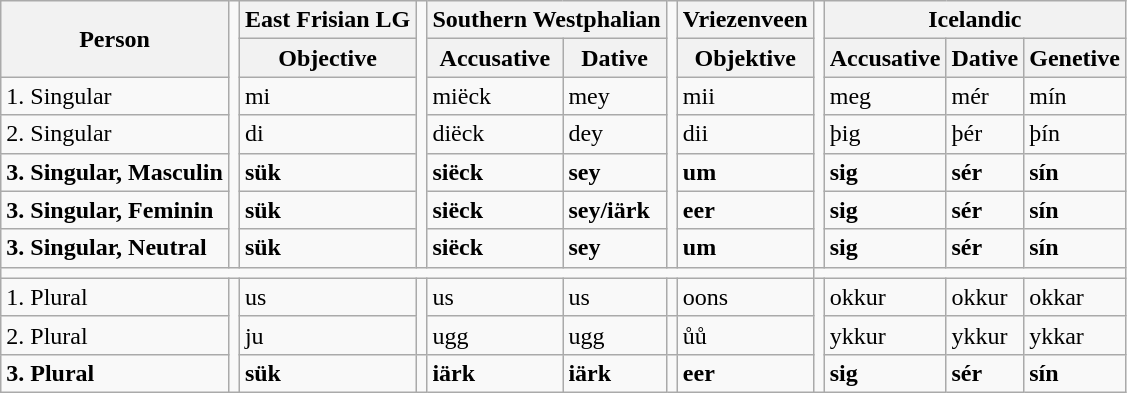<table class="wikitable">
<tr>
<th rowspan="2">Person</th>
<td rowspan="7"></td>
<th>East Frisian LG</th>
<td rowspan="7"></td>
<th colspan="2">Southern Westphalian</th>
<td rowspan="7"></td>
<th>Vriezenveen</th>
<td rowspan="7"></td>
<th colspan="3">Icelandic</th>
</tr>
<tr>
<th>Objective</th>
<th>Accusative</th>
<th>Dative</th>
<th>Objektive</th>
<th>Accusative</th>
<th>Dative</th>
<th>Genetive</th>
</tr>
<tr>
<td>1. Singular</td>
<td>mi</td>
<td>miëck</td>
<td>mey</td>
<td>mii</td>
<td>meg</td>
<td>mér</td>
<td>mín</td>
</tr>
<tr>
<td>2. Singular</td>
<td>di</td>
<td>diëck</td>
<td>dey</td>
<td>dii</td>
<td>þig</td>
<td>þér</td>
<td>þín</td>
</tr>
<tr>
<td><strong>3. Singular, Masculin</strong></td>
<td><strong>sük</strong></td>
<td><strong>siëck</strong></td>
<td><strong>sey</strong></td>
<td><strong>um</strong></td>
<td><strong>sig</strong></td>
<td><strong>sér</strong></td>
<td><strong>sín</strong></td>
</tr>
<tr>
<td><strong>3. Singular, Feminin</strong></td>
<td><strong>sük</strong></td>
<td><strong>siëck</strong></td>
<td><strong>sey/iärk</strong></td>
<td><strong>eer</strong></td>
<td><strong>sig</strong></td>
<td><strong>sér</strong></td>
<td><strong>sín</strong></td>
</tr>
<tr>
<td><strong>3. Singular, Neutral</strong></td>
<td><strong>sük</strong></td>
<td><strong>siëck</strong></td>
<td><strong>sey</strong></td>
<td><strong>um</strong></td>
<td><strong>sig</strong></td>
<td><strong>sér</strong></td>
<td><strong>sín</strong></td>
</tr>
<tr>
<td colspan="8"></td>
<td colspan="4"></td>
</tr>
<tr>
<td>1. Plural</td>
<td rowspan="3"></td>
<td>us</td>
<td rowspan="2"></td>
<td>us</td>
<td>us</td>
<td></td>
<td>oons</td>
<td rowspan="3"></td>
<td>okkur</td>
<td>okkur</td>
<td>okkar</td>
</tr>
<tr>
<td>2. Plural</td>
<td>ju</td>
<td>ugg</td>
<td>ugg</td>
<td></td>
<td>ůů</td>
<td>ykkur</td>
<td>ykkur</td>
<td>ykkar</td>
</tr>
<tr>
<td><strong>3. Plural</strong></td>
<td><strong>sük</strong></td>
<td></td>
<td><strong>iärk</strong></td>
<td><strong>iärk</strong></td>
<td></td>
<td><strong>eer</strong></td>
<td><strong>sig</strong></td>
<td><strong>sér</strong></td>
<td><strong>sín</strong></td>
</tr>
</table>
